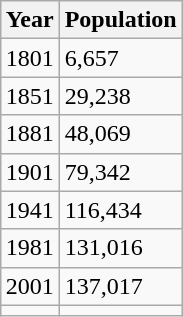<table class="wikitable" style="float: right; margin-left: 1em;">
<tr>
<th>Year</th>
<th>Population</th>
</tr>
<tr>
<td>1801</td>
<td>6,657</td>
</tr>
<tr>
<td>1851</td>
<td>29,238</td>
</tr>
<tr>
<td>1881</td>
<td>48,069</td>
</tr>
<tr>
<td>1901</td>
<td>79,342</td>
</tr>
<tr>
<td>1941</td>
<td>116,434</td>
</tr>
<tr>
<td>1981</td>
<td>131,016</td>
</tr>
<tr>
<td>2001</td>
<td>137,017</td>
</tr>
<tr>
<td></td>
<td></td>
</tr>
</table>
